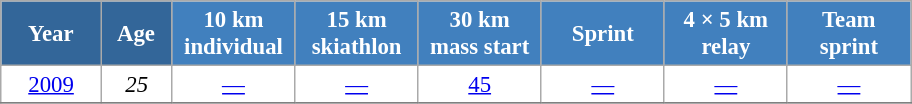<table class="wikitable" style="font-size:95%; text-align:center; border:grey solid 1px; border-collapse:collapse; background:#ffffff;">
<tr>
<th style="background-color:#369; color:white; width:60px;"> Year </th>
<th style="background-color:#369; color:white; width:40px;"> Age </th>
<th style="background-color:#4180be; color:white; width:75px;"> 10 km <br> individual </th>
<th style="background-color:#4180be; color:white; width:75px;"> 15 km <br> skiathlon </th>
<th style="background-color:#4180be; color:white; width:75px;"> 30 km <br> mass start </th>
<th style="background-color:#4180be; color:white; width:75px;"> Sprint </th>
<th style="background-color:#4180be; color:white; width:75px;"> 4 × 5 km <br> relay </th>
<th style="background-color:#4180be; color:white; width:75px;"> Team <br> sprint </th>
</tr>
<tr>
<td><a href='#'>2009</a></td>
<td><em>25</em></td>
<td><a href='#'>—</a></td>
<td><a href='#'>—</a></td>
<td><a href='#'>45</a></td>
<td><a href='#'>—</a></td>
<td><a href='#'>—</a></td>
<td><a href='#'>—</a></td>
</tr>
<tr>
</tr>
</table>
